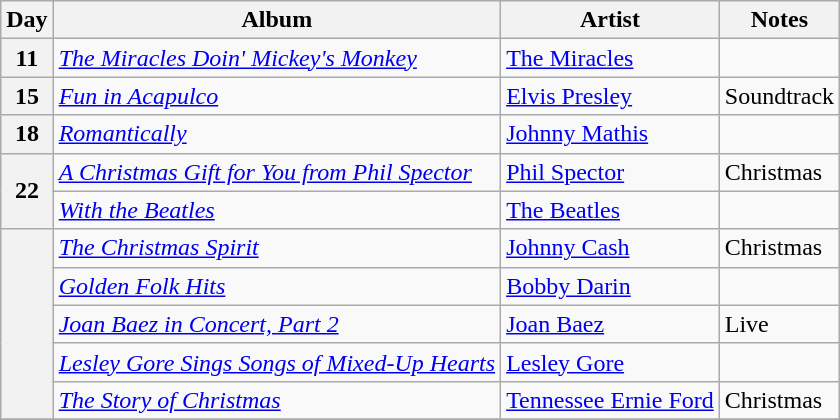<table class="wikitable sortable">
<tr>
<th scope="col">Day</th>
<th scope="col">Album</th>
<th scope="col">Artist</th>
<th scope="col" class="unsortable">Notes</th>
</tr>
<tr>
<th scope="row">11</th>
<td><em><a href='#'>The Miracles Doin' Mickey's Monkey</a></em></td>
<td><a href='#'>The Miracles</a></td>
<td></td>
</tr>
<tr>
<th scope="row">15</th>
<td><em><a href='#'>Fun in Acapulco</a></em></td>
<td><a href='#'>Elvis Presley</a></td>
<td>Soundtrack</td>
</tr>
<tr>
<th scope="row">18</th>
<td><em><a href='#'>Romantically</a></em></td>
<td><a href='#'>Johnny Mathis</a></td>
<td></td>
</tr>
<tr>
<th scope="row" rowspan="2">22</th>
<td><em><a href='#'>A Christmas Gift for You from Phil Spector</a></em></td>
<td><a href='#'>Phil Spector</a></td>
<td>Christmas</td>
</tr>
<tr>
<td><em><a href='#'>With the Beatles</a></em></td>
<td><a href='#'>The Beatles</a></td>
<td></td>
</tr>
<tr>
<th scope="row" rowspan="5"></th>
<td><em><a href='#'>The Christmas Spirit</a></em></td>
<td><a href='#'>Johnny Cash</a></td>
<td>Christmas</td>
</tr>
<tr>
<td><em><a href='#'>Golden Folk Hits</a></em></td>
<td><a href='#'>Bobby Darin</a></td>
<td></td>
</tr>
<tr>
<td><em><a href='#'>Joan Baez in Concert, Part 2</a></em></td>
<td><a href='#'>Joan Baez</a></td>
<td>Live</td>
</tr>
<tr>
<td><em><a href='#'>Lesley Gore Sings Songs of Mixed-Up Hearts</a></em></td>
<td><a href='#'>Lesley Gore</a></td>
<td></td>
</tr>
<tr>
<td><em><a href='#'>The Story of Christmas</a></em></td>
<td><a href='#'>Tennessee Ernie Ford</a></td>
<td>Christmas</td>
</tr>
<tr>
</tr>
</table>
